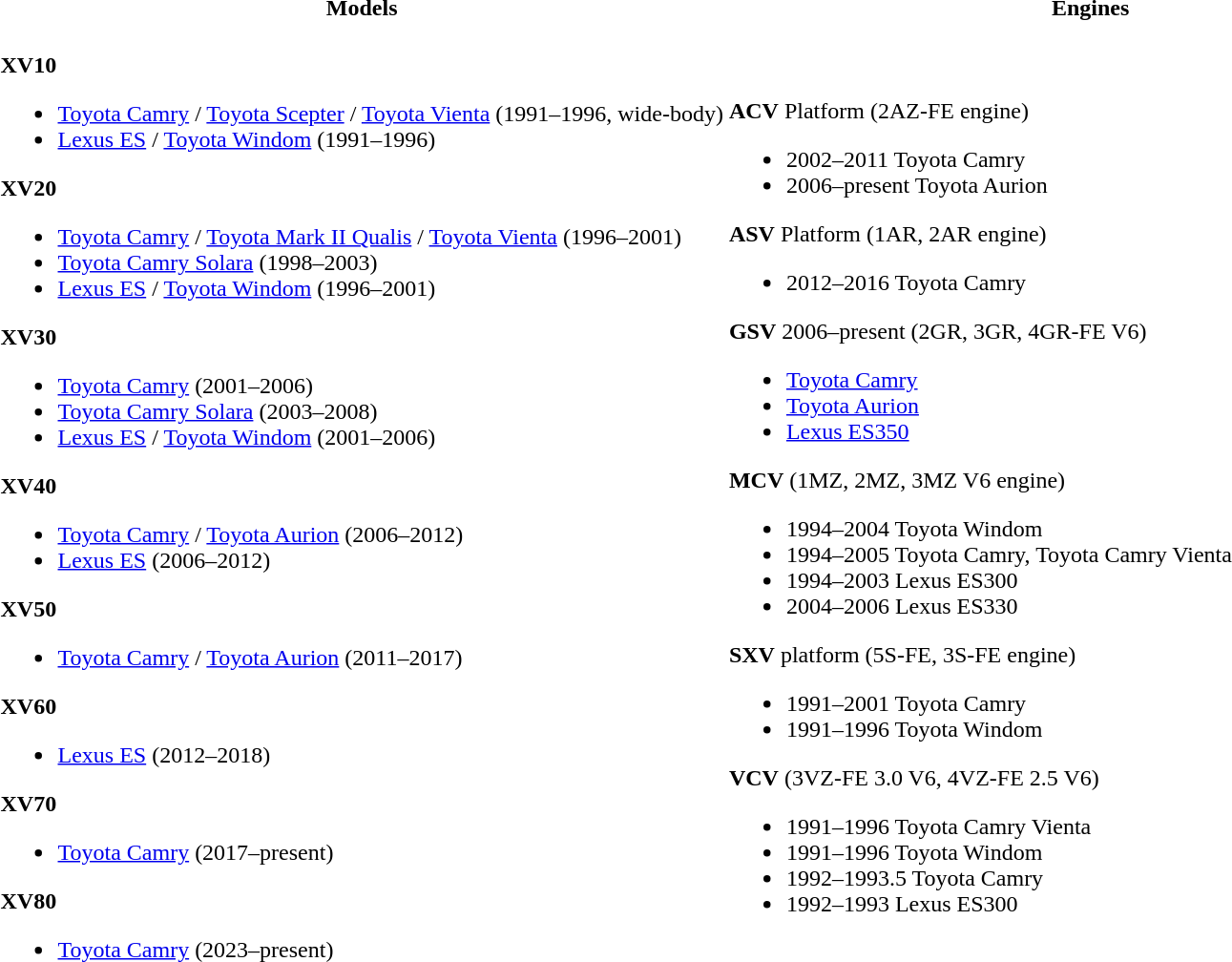<table>
<tr>
<th style="width:50%">Models</th>
<th>Engines</th>
</tr>
<tr>
<td style="width:50%"><br><strong>XV10</strong><ul><li><a href='#'>Toyota Camry</a> / <a href='#'>Toyota Scepter</a> / <a href='#'>Toyota Vienta</a> (1991–1996, wide-body)</li><li><a href='#'>Lexus ES</a> / <a href='#'>Toyota Windom</a> (1991–1996)</li></ul><strong>XV20</strong><ul><li><a href='#'>Toyota Camry</a> / <a href='#'>Toyota Mark II Qualis</a> / <a href='#'>Toyota Vienta</a> (1996–2001)</li><li><a href='#'>Toyota Camry Solara</a> (1998–2003)</li><li><a href='#'>Lexus ES</a> / <a href='#'>Toyota Windom</a> (1996–2001)</li></ul><strong>XV30</strong><ul><li><a href='#'>Toyota Camry</a> (2001–2006)</li><li><a href='#'>Toyota Camry Solara</a> (2003–2008)</li><li><a href='#'>Lexus ES</a> / <a href='#'>Toyota Windom</a> (2001–2006)</li></ul><strong>XV40</strong><ul><li><a href='#'>Toyota Camry</a> / <a href='#'>Toyota Aurion</a> (2006–2012)</li><li><a href='#'>Lexus ES</a> (2006–2012)</li></ul><strong>XV50</strong><ul><li><a href='#'>Toyota Camry</a> / <a href='#'>Toyota Aurion</a> (2011–2017)</li></ul><strong>XV60</strong><ul><li><a href='#'>Lexus ES</a> (2012–2018)</li></ul><strong>XV70</strong><ul><li><a href='#'>Toyota Camry</a> (2017–present)</li></ul><strong>XV80</strong><ul><li><a href='#'>Toyota Camry</a> (2023–present)</li></ul></td>
<td style="width:50%"><br><strong>ACV</strong> Platform (2AZ-FE engine)<ul><li>2002–2011 Toyota Camry</li><li>2006–present Toyota Aurion</li></ul><strong>ASV</strong> Platform (1AR, 2AR engine)<ul><li>2012–2016 Toyota Camry</li></ul><strong>GSV</strong> 2006–present (2GR, 3GR, 4GR-FE V6)<ul><li><a href='#'>Toyota Camry</a></li><li><a href='#'>Toyota Aurion</a></li><li><a href='#'>Lexus ES350</a></li></ul><strong>MCV</strong> (1MZ, 2MZ, 3MZ V6 engine)<ul><li>1994–2004 Toyota Windom</li><li>1994–2005 Toyota Camry, Toyota Camry Vienta</li><li>1994–2003 Lexus ES300</li><li>2004–2006 Lexus ES330</li></ul><strong>SXV</strong> platform (5S-FE, 3S-FE engine)<ul><li>1991–2001 Toyota Camry</li><li>1991–1996 Toyota Windom</li></ul><strong>VCV</strong> (3VZ-FE 3.0 V6, 4VZ-FE 2.5 V6)<ul><li>1991–1996 Toyota Camry Vienta</li><li>1991–1996 Toyota Windom</li><li>1992–1993.5 Toyota Camry</li><li>1992–1993 Lexus ES300</li></ul></td>
</tr>
</table>
